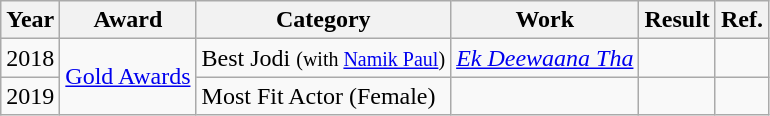<table class="wikitable">
<tr>
<th>Year</th>
<th>Award</th>
<th>Category</th>
<th>Work</th>
<th>Result</th>
<th>Ref.</th>
</tr>
<tr>
<td>2018</td>
<td rowspan="2"><a href='#'>Gold Awards</a></td>
<td>Best Jodi <small>(with <a href='#'>Namik Paul</a>)</small></td>
<td><em><a href='#'>Ek Deewaana Tha</a></em></td>
<td></td>
<td></td>
</tr>
<tr>
<td>2019</td>
<td>Most Fit Actor (Female)</td>
<td></td>
<td></td>
<td></td>
</tr>
</table>
